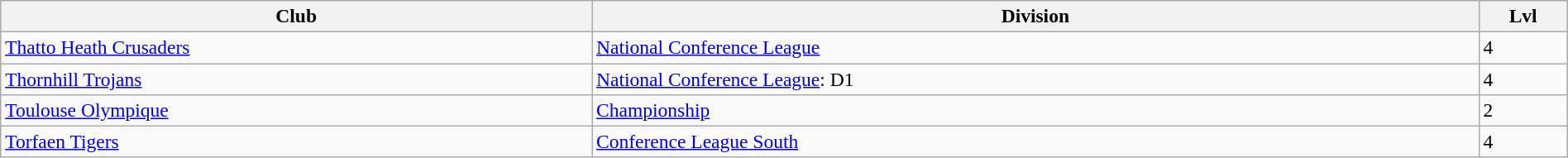<table class="wikitable sortable" width=100% style="font-size:98%">
<tr>
<th width=20%>Club</th>
<th width=30%>Division</th>
<th width=3%>Lvl</th>
</tr>
<tr>
<td><a href='#'>Thatto Heath Crusaders</a></td>
<td><a href='#'>National Conference League</a></td>
<td>4</td>
</tr>
<tr>
<td><a href='#'>Thornhill Trojans</a></td>
<td><a href='#'>National Conference League</a>: D1</td>
<td>4</td>
</tr>
<tr>
<td> <a href='#'>Toulouse Olympique</a></td>
<td><a href='#'>Championship</a></td>
<td>2</td>
</tr>
<tr>
<td><a href='#'>Torfaen Tigers</a></td>
<td><a href='#'>Conference League South</a></td>
<td>4</td>
</tr>
</table>
